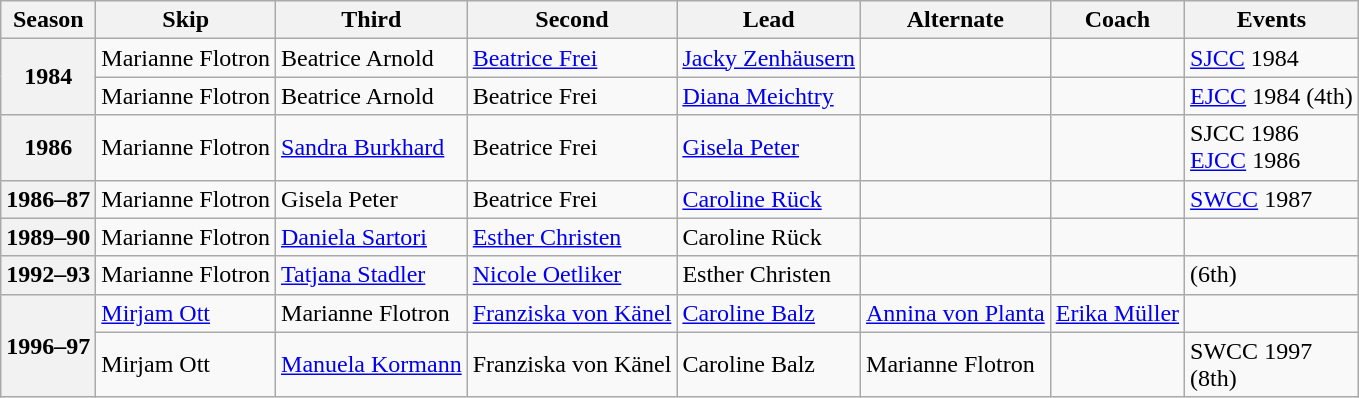<table class="wikitable">
<tr>
<th scope="col">Season</th>
<th scope="col">Skip</th>
<th scope="col">Third</th>
<th scope="col">Second</th>
<th scope="col">Lead</th>
<th scope="col">Alternate</th>
<th scope="col">Coach</th>
<th scope="col">Events</th>
</tr>
<tr>
<th scope="row" rowspan=2>1984</th>
<td>Marianne Flotron</td>
<td>Beatrice Arnold</td>
<td><a href='#'>Beatrice Frei</a></td>
<td><a href='#'>Jacky Zenhäusern</a></td>
<td></td>
<td></td>
<td><a href='#'>SJCC</a> 1984 </td>
</tr>
<tr>
<td>Marianne Flotron</td>
<td>Beatrice Arnold</td>
<td>Beatrice Frei</td>
<td><a href='#'>Diana Meichtry</a></td>
<td></td>
<td></td>
<td><a href='#'>EJCC</a> 1984 (4th)</td>
</tr>
<tr>
<th scope="row">1986</th>
<td>Marianne Flotron</td>
<td><a href='#'>Sandra Burkhard</a></td>
<td>Beatrice Frei</td>
<td><a href='#'>Gisela Peter</a></td>
<td></td>
<td></td>
<td>SJCC 1986 <br><a href='#'>EJCC</a> 1986 </td>
</tr>
<tr>
<th scope="row">1986–87</th>
<td>Marianne Flotron</td>
<td>Gisela Peter</td>
<td>Beatrice Frei</td>
<td><a href='#'>Caroline Rück</a></td>
<td></td>
<td></td>
<td><a href='#'>SWCC</a> 1987 <br> </td>
</tr>
<tr>
<th scope="row">1989–90</th>
<td>Marianne Flotron</td>
<td><a href='#'>Daniela Sartori</a></td>
<td><a href='#'>Esther Christen</a></td>
<td>Caroline Rück</td>
<td></td>
<td></td>
<td> </td>
</tr>
<tr>
<th scope="row">1992–93</th>
<td>Marianne Flotron</td>
<td><a href='#'>Tatjana Stadler</a></td>
<td><a href='#'>Nicole Oetliker</a></td>
<td>Esther Christen</td>
<td></td>
<td></td>
<td> (6th)</td>
</tr>
<tr>
<th scope="row" rowspan=2>1996–97</th>
<td><a href='#'>Mirjam Ott</a></td>
<td>Marianne Flotron</td>
<td><a href='#'>Franziska von Känel</a></td>
<td><a href='#'>Caroline Balz</a></td>
<td><a href='#'>Annina von Planta</a></td>
<td><a href='#'>Erika Müller</a></td>
<td> </td>
</tr>
<tr>
<td>Mirjam Ott</td>
<td><a href='#'>Manuela Kormann</a></td>
<td>Franziska von Känel</td>
<td>Caroline Balz</td>
<td>Marianne Flotron</td>
<td></td>
<td>SWCC 1997 <br> (8th)</td>
</tr>
</table>
